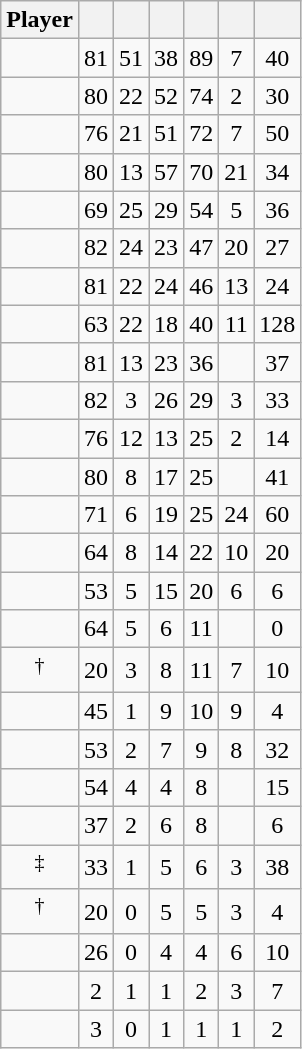<table class="wikitable sortable" style="text-align:center;">
<tr>
<th>Player</th>
<th></th>
<th></th>
<th></th>
<th></th>
<th data-sort-type="number"></th>
<th></th>
</tr>
<tr>
<td></td>
<td>81</td>
<td>51</td>
<td>38</td>
<td>89</td>
<td>7</td>
<td>40</td>
</tr>
<tr>
<td></td>
<td>80</td>
<td>22</td>
<td>52</td>
<td>74</td>
<td>2</td>
<td>30</td>
</tr>
<tr>
<td></td>
<td>76</td>
<td>21</td>
<td>51</td>
<td>72</td>
<td>7</td>
<td>50</td>
</tr>
<tr>
<td></td>
<td>80</td>
<td>13</td>
<td>57</td>
<td>70</td>
<td>21</td>
<td>34</td>
</tr>
<tr>
<td></td>
<td>69</td>
<td>25</td>
<td>29</td>
<td>54</td>
<td>5</td>
<td>36</td>
</tr>
<tr>
<td></td>
<td>82</td>
<td>24</td>
<td>23</td>
<td>47</td>
<td>20</td>
<td>27</td>
</tr>
<tr>
<td></td>
<td>81</td>
<td>22</td>
<td>24</td>
<td>46</td>
<td>13</td>
<td>24</td>
</tr>
<tr>
<td></td>
<td>63</td>
<td>22</td>
<td>18</td>
<td>40</td>
<td>11</td>
<td>128</td>
</tr>
<tr>
<td></td>
<td>81</td>
<td>13</td>
<td>23</td>
<td>36</td>
<td></td>
<td>37</td>
</tr>
<tr>
<td></td>
<td>82</td>
<td>3</td>
<td>26</td>
<td>29</td>
<td>3</td>
<td>33</td>
</tr>
<tr>
<td></td>
<td>76</td>
<td>12</td>
<td>13</td>
<td>25</td>
<td>2</td>
<td>14</td>
</tr>
<tr>
<td></td>
<td>80</td>
<td>8</td>
<td>17</td>
<td>25</td>
<td></td>
<td>41</td>
</tr>
<tr>
<td></td>
<td>71</td>
<td>6</td>
<td>19</td>
<td>25</td>
<td>24</td>
<td>60</td>
</tr>
<tr>
<td></td>
<td>64</td>
<td>8</td>
<td>14</td>
<td>22</td>
<td>10</td>
<td>20</td>
</tr>
<tr>
<td></td>
<td>53</td>
<td>5</td>
<td>15</td>
<td>20</td>
<td>6</td>
<td>6</td>
</tr>
<tr>
<td></td>
<td>64</td>
<td>5</td>
<td>6</td>
<td>11</td>
<td></td>
<td>0</td>
</tr>
<tr>
<td><sup>†</sup></td>
<td>20</td>
<td>3</td>
<td>8</td>
<td>11</td>
<td>7</td>
<td>10</td>
</tr>
<tr>
<td></td>
<td>45</td>
<td>1</td>
<td>9</td>
<td>10</td>
<td>9</td>
<td>4</td>
</tr>
<tr>
<td></td>
<td>53</td>
<td>2</td>
<td>7</td>
<td>9</td>
<td>8</td>
<td>32</td>
</tr>
<tr>
<td></td>
<td>54</td>
<td>4</td>
<td>4</td>
<td>8</td>
<td></td>
<td>15</td>
</tr>
<tr>
<td></td>
<td>37</td>
<td>2</td>
<td>6</td>
<td>8</td>
<td></td>
<td>6</td>
</tr>
<tr>
<td><sup>‡</sup></td>
<td>33</td>
<td>1</td>
<td>5</td>
<td>6</td>
<td>3</td>
<td>38</td>
</tr>
<tr>
<td><sup>†</sup></td>
<td>20</td>
<td>0</td>
<td>5</td>
<td>5</td>
<td>3</td>
<td>4</td>
</tr>
<tr>
<td></td>
<td>26</td>
<td>0</td>
<td>4</td>
<td>4</td>
<td>6</td>
<td>10</td>
</tr>
<tr>
<td></td>
<td>2</td>
<td>1</td>
<td>1</td>
<td>2</td>
<td>3</td>
<td>7</td>
</tr>
<tr>
<td></td>
<td>3</td>
<td>0</td>
<td>1</td>
<td>1</td>
<td>1</td>
<td>2</td>
</tr>
</table>
